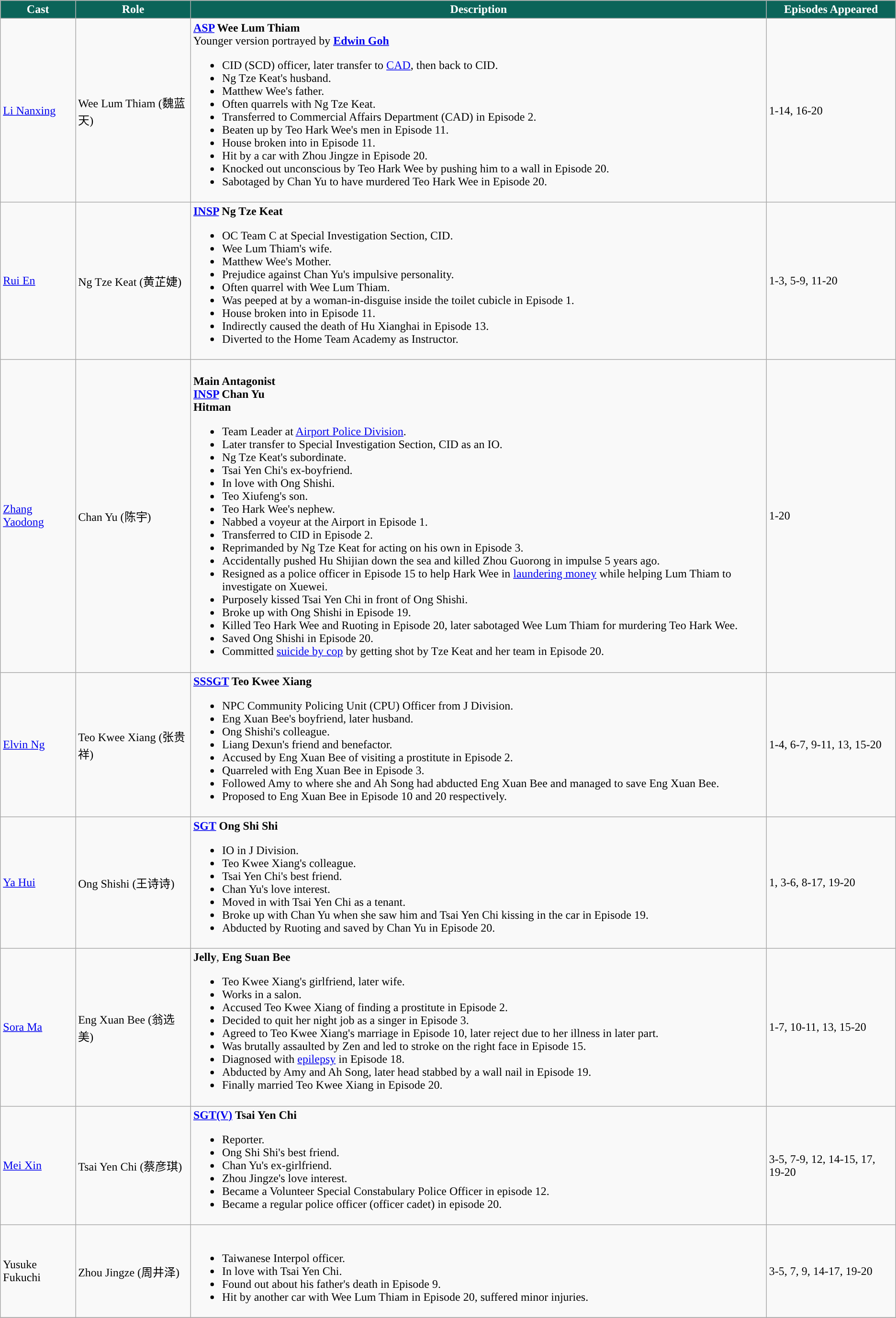<table class="wikitable">
<tr>
<th style="background:#0B6459; color:white">Cast</th>
<th style="background:#0B6459; color:white">Role</th>
<th style="background:#0B6459; color:white">Description</th>
<th style="background:#0B6459; color:white">Episodes Appeared</th>
</tr>
<tr>
<td><a href='#'>Li Nanxing</a></td>
<td>Wee Lum Thiam (魏蓝天)</td>
<td><strong><a href='#'>ASP</a> Wee Lum Thiam</strong><br>Younger version portrayed by <strong><a href='#'>Edwin Goh</a></strong><br><ul><li>CID (SCD) officer, later transfer to <a href='#'>CAD</a>, then back to CID.</li><li>Ng Tze Keat's husband.</li><li>Matthew Wee's father.</li><li>Often quarrels with Ng Tze Keat.</li><li>Transferred to Commercial Affairs Department (CAD) in Episode 2.</li><li>Beaten up by Teo Hark Wee's men in Episode 11.</li><li>House broken into in Episode 11.</li><li>Hit by a car with Zhou Jingze in Episode 20.</li><li>Knocked out unconscious by Teo Hark Wee by pushing him to a wall in Episode 20.</li><li>Sabotaged by Chan Yu to have murdered Teo Hark Wee in Episode 20.</li></ul></td>
<td>1-14, 16-20</td>
</tr>
<tr>
<td><a href='#'>Rui En</a></td>
<td>Ng Tze Keat (黄芷婕)</td>
<td><strong><a href='#'>INSP</a> Ng Tze Keat</strong><br><ul><li>OC Team C at Special Investigation Section, CID.</li><li>Wee Lum Thiam's wife.</li><li>Matthew Wee's Mother.</li><li>Prejudice against Chan Yu's impulsive personality.</li><li>Often quarrel with Wee Lum Thiam.</li><li>Was peeped at by a woman-in-disguise inside the toilet cubicle in Episode 1.</li><li>House broken into in Episode 11.</li><li>Indirectly caused the death of Hu Xianghai in Episode 13.</li><li>Diverted to the Home Team Academy as Instructor.</li></ul></td>
<td>1-3, 5-9, 11-20</td>
</tr>
<tr>
<td><a href='#'>Zhang Yaodong</a></td>
<td>Chan Yu (陈宇)</td>
<td><br><strong>Main Antagonist</strong><br> <strong><a href='#'>INSP</a> Chan Yu</strong><br><strong>Hitman</strong><ul><li>Team Leader at <a href='#'>Airport Police Division</a>.</li><li>Later transfer to Special Investigation Section, CID as an IO.</li><li>Ng Tze Keat's subordinate.</li><li>Tsai Yen Chi's ex-boyfriend.</li><li>In love with Ong Shishi.</li><li>Teo Xiufeng's son.</li><li>Teo Hark Wee's nephew.</li><li>Nabbed a voyeur at the Airport in Episode 1.</li><li>Transferred to CID in Episode 2.</li><li>Reprimanded by Ng Tze Keat for acting on his own in Episode 3.</li><li>Accidentally pushed Hu Shijian down the sea and killed Zhou Guorong in impulse 5 years ago.</li><li>Resigned as a police officer in Episode 15 to help Hark Wee in <a href='#'>laundering money</a> while helping Lum Thiam to investigate on Xuewei.</li><li>Purposely kissed Tsai Yen Chi in front of Ong Shishi.</li><li>Broke up with Ong Shishi in Episode 19.</li><li>Killed Teo Hark Wee and Ruoting in Episode 20, later sabotaged Wee Lum Thiam for murdering Teo Hark Wee.</li><li>Saved Ong Shishi in Episode 20.</li><li>Committed <a href='#'>suicide by cop</a> by getting shot by Tze Keat and her team in Episode 20.</li></ul></td>
<td>1-20</td>
</tr>
<tr>
<td><a href='#'>Elvin Ng</a></td>
<td>Teo Kwee Xiang (张贵祥)</td>
<td><strong><a href='#'>SSSGT</a> Teo Kwee Xiang</strong><br><ul><li>NPC Community Policing Unit (CPU) Officer from J Division.</li><li>Eng Xuan Bee's boyfriend, later husband.</li><li>Ong Shishi's colleague.</li><li>Liang Dexun's friend and benefactor.</li><li>Accused by Eng Xuan Bee of visiting a prostitute in Episode 2.</li><li>Quarreled with Eng Xuan Bee in Episode 3.</li><li>Followed Amy to where she and Ah Song had abducted Eng Xuan Bee and managed to save Eng Xuan Bee.</li><li>Proposed to Eng Xuan Bee in Episode 10 and 20 respectively.</li></ul></td>
<td>1-4, 6-7, 9-11, 13, 15-20</td>
</tr>
<tr>
<td><a href='#'>Ya Hui</a></td>
<td>Ong Shishi (王诗诗)</td>
<td><strong><a href='#'>SGT</a> Ong Shi Shi</strong><br><ul><li>IO in J Division.</li><li>Teo Kwee Xiang's colleague.</li><li>Tsai Yen Chi's best friend.</li><li>Chan Yu's love interest.</li><li>Moved in with Tsai Yen Chi as a tenant.</li><li>Broke up with Chan Yu when she saw him and Tsai Yen Chi kissing in the car in Episode 19.</li><li>Abducted by Ruoting and saved by Chan Yu in Episode 20.</li></ul></td>
<td>1, 3-6, 8-17, 19-20</td>
</tr>
<tr>
<td><a href='#'>Sora Ma</a></td>
<td>Eng Xuan Bee (翁选美)</td>
<td><strong>Jelly</strong>, <strong>Eng Suan Bee</strong><br><ul><li>Teo Kwee Xiang's girlfriend, later wife.</li><li>Works in a salon.</li><li>Accused Teo Kwee Xiang of finding a prostitute in Episode 2.</li><li>Decided to quit her night job as a singer in Episode 3.</li><li>Agreed to Teo Kwee Xiang's marriage in Episode 10, later reject due to her illness in later part.</li><li>Was brutally assaulted by Zen and led to stroke on the right face in Episode 15.</li><li>Diagnosed with <a href='#'>epilepsy</a> in Episode 18.</li><li>Abducted by Amy and Ah Song, later head stabbed by a wall nail in Episode 19.</li><li>Finally married Teo Kwee Xiang in Episode 20.</li></ul></td>
<td>1-7, 10-11, 13, 15-20</td>
</tr>
<tr>
<td><a href='#'>Mei Xin</a></td>
<td>Tsai Yen Chi (蔡彦琪)</td>
<td><strong><a href='#'>SGT(V)</a> Tsai Yen Chi</strong><br><ul><li>Reporter.</li><li>Ong Shi Shi's best friend.</li><li>Chan Yu's ex-girlfriend.</li><li>Zhou Jingze's love interest.</li><li>Became a Volunteer Special Constabulary Police Officer in episode 12.</li><li>Became a regular police officer (officer cadet) in episode 20.</li></ul></td>
<td>3-5, 7-9, 12, 14-15, 17, 19-20</td>
</tr>
<tr>
<td>Yusuke Fukuchi</td>
<td>Zhou Jingze (周井泽)</td>
<td><br><ul><li>Taiwanese Interpol officer.</li><li>In love with Tsai Yen Chi.</li><li>Found out about his father's death in Episode 9.</li><li>Hit by another car with Wee Lum Thiam in Episode 20, suffered minor injuries.</li></ul></td>
<td>3-5, 7, 9, 14-17, 19-20</td>
</tr>
<tr>
</tr>
</table>
